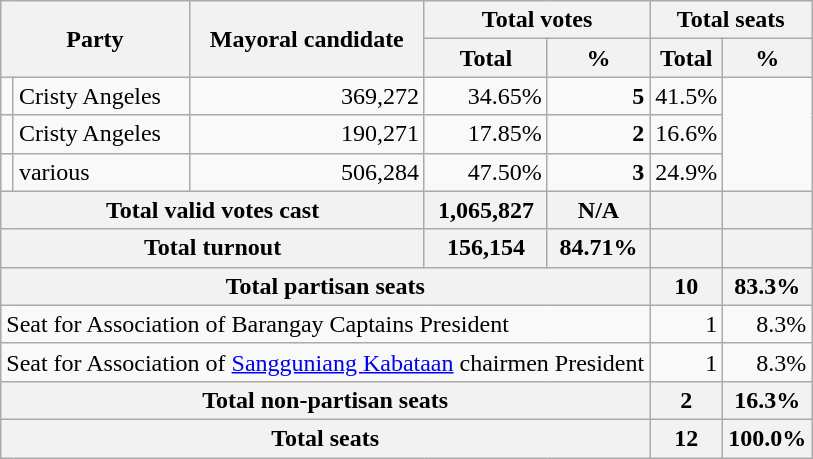<table class=wikitable style="text-align:right">
<tr>
<th rowspan=2 colspan=2>Party</th>
<th rowspan=2>Mayoral candidate</th>
<th colspan=2>Total votes</th>
<th colspan=2>Total seats</th>
</tr>
<tr>
<th>Total</th>
<th>%</th>
<th>Total</th>
<th>%</th>
</tr>
<tr>
<td></td>
<td align=left>Cristy Angeles</td>
<td>369,272</td>
<td>34.65%</td>
<td><strong>5</strong></td>
<td>41.5%</td>
</tr>
<tr>
<td></td>
<td align=left>Cristy Angeles</td>
<td>190,271</td>
<td>17.85%</td>
<td><strong>2</strong></td>
<td>16.6%</td>
</tr>
<tr>
<td></td>
<td align=left>various</td>
<td>506,284</td>
<td>47.50%</td>
<td><strong>3</strong></td>
<td>24.9%</td>
</tr>
<tr>
<th align=left colspan=3>Total valid votes cast</th>
<th>1,065,827</th>
<th>N/A</th>
<th></th>
<th></th>
</tr>
<tr>
<th align=left colspan=3>Total turnout</th>
<th>156,154</th>
<th>84.71%</th>
<th></th>
<th></th>
</tr>
<tr>
<th align=left colspan=5>Total partisan seats</th>
<th>10</th>
<th>83.3%</th>
</tr>
<tr>
<td align=left colspan=5>Seat for Association of Barangay Captains President</td>
<td>1</td>
<td>8.3%</td>
</tr>
<tr>
<td align=left colspan=5>Seat for Association of <a href='#'>Sangguniang Kabataan</a> chairmen President</td>
<td>1</td>
<td>8.3%</td>
</tr>
<tr>
<th align=left colspan=5>Total non-partisan seats</th>
<th>2</th>
<th>16.3%</th>
</tr>
<tr>
<th colspan=5>Total seats</th>
<th>12</th>
<th>100.0%</th>
</tr>
</table>
